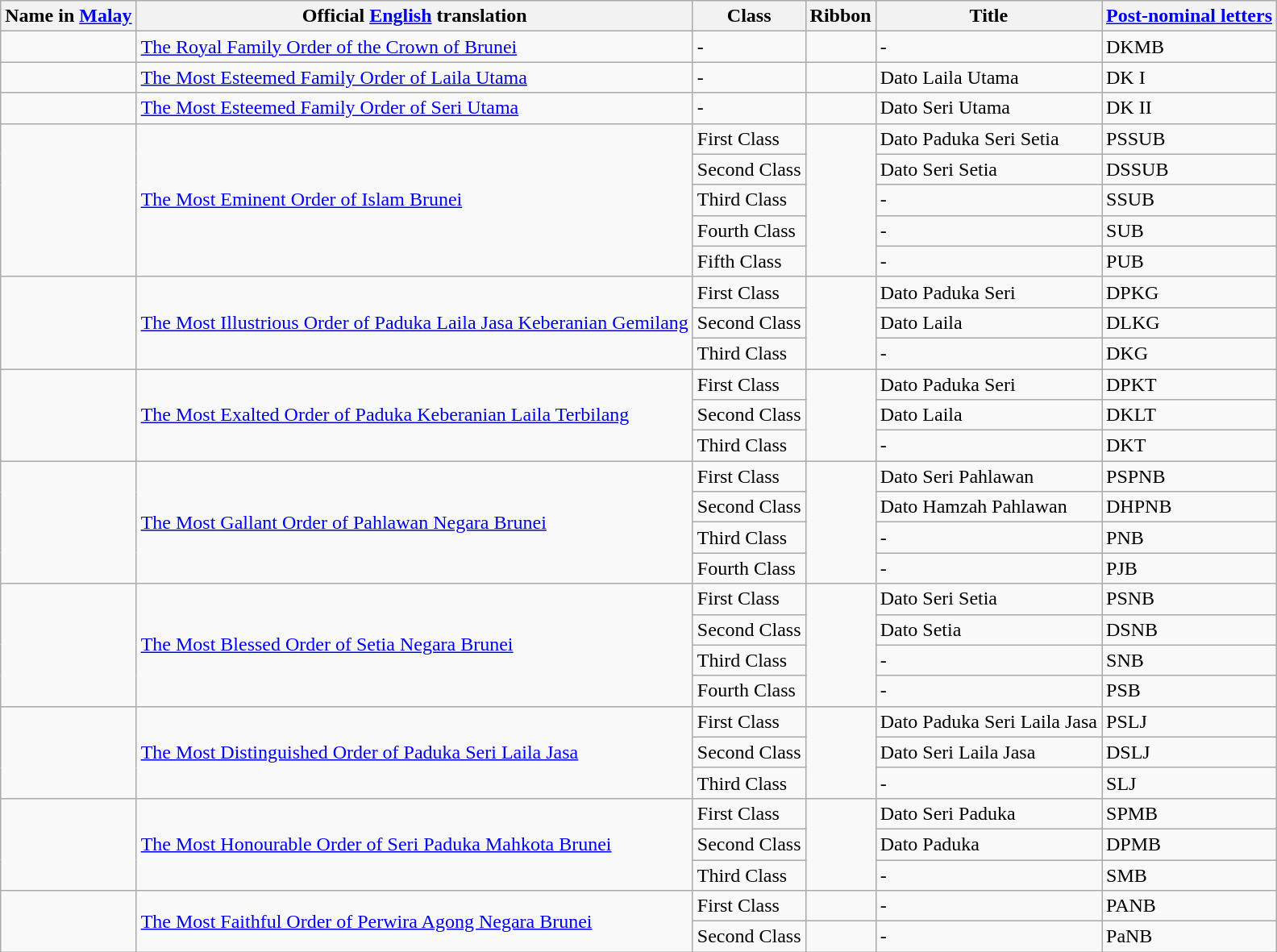<table class="wikitable">
<tr>
<th>Name in <a href='#'>Malay</a></th>
<th>Official <a href='#'>English</a> translation</th>
<th>Class</th>
<th>Ribbon</th>
<th>Title</th>
<th><a href='#'>Post-nominal letters</a></th>
</tr>
<tr>
<td></td>
<td><a href='#'>The Royal Family Order of the Crown of Brunei</a></td>
<td>-</td>
<td></td>
<td>-</td>
<td>DKMB</td>
</tr>
<tr>
<td></td>
<td><a href='#'>The Most Esteemed Family Order of Laila Utama</a></td>
<td>-</td>
<td></td>
<td>Dato Laila Utama</td>
<td>DK I</td>
</tr>
<tr>
<td></td>
<td><a href='#'>The Most Esteemed Family Order of Seri Utama</a></td>
<td>-</td>
<td></td>
<td>Dato Seri Utama</td>
<td>DK II</td>
</tr>
<tr>
<td rowspan="5"></td>
<td rowspan="5"><a href='#'>The Most Eminent Order of Islam Brunei</a></td>
<td>First Class</td>
<td rowspan="5"></td>
<td>Dato Paduka Seri Setia</td>
<td>PSSUB</td>
</tr>
<tr>
<td>Second Class</td>
<td>Dato Seri Setia</td>
<td>DSSUB</td>
</tr>
<tr>
<td>Third Class</td>
<td>-</td>
<td>SSUB</td>
</tr>
<tr>
<td>Fourth Class</td>
<td>-</td>
<td>SUB</td>
</tr>
<tr>
<td>Fifth Class</td>
<td>-</td>
<td>PUB</td>
</tr>
<tr>
<td rowspan="3"></td>
<td rowspan="3"><a href='#'>The Most Illustrious Order of Paduka Laila Jasa Keberanian Gemilang</a></td>
<td>First Class</td>
<td rowspan="3"></td>
<td>Dato Paduka Seri</td>
<td>DPKG</td>
</tr>
<tr>
<td>Second Class</td>
<td>Dato Laila</td>
<td>DLKG</td>
</tr>
<tr>
<td>Third Class</td>
<td>-</td>
<td>DKG</td>
</tr>
<tr>
<td rowspan="3"></td>
<td rowspan="3"><a href='#'>The Most Exalted Order of Paduka Keberanian Laila Terbilang</a></td>
<td>First Class</td>
<td rowspan="3"></td>
<td>Dato Paduka Seri</td>
<td>DPKT</td>
</tr>
<tr>
<td>Second Class</td>
<td>Dato Laila</td>
<td>DKLT</td>
</tr>
<tr>
<td>Third Class</td>
<td>-</td>
<td>DKT</td>
</tr>
<tr>
<td rowspan="4"></td>
<td rowspan="4"><a href='#'>The Most Gallant Order of Pahlawan Negara Brunei</a></td>
<td>First Class</td>
<td rowspan="4"></td>
<td>Dato Seri Pahlawan</td>
<td>PSPNB</td>
</tr>
<tr>
<td>Second Class</td>
<td>Dato Hamzah Pahlawan</td>
<td>DHPNB</td>
</tr>
<tr>
<td>Third Class</td>
<td>-</td>
<td>PNB</td>
</tr>
<tr>
<td>Fourth Class</td>
<td>-</td>
<td>PJB</td>
</tr>
<tr>
<td rowspan="4"></td>
<td rowspan="4"><a href='#'>The Most Blessed Order of Setia Negara Brunei</a></td>
<td>First Class</td>
<td rowspan="4"></td>
<td>Dato Seri Setia</td>
<td>PSNB</td>
</tr>
<tr>
<td>Second Class</td>
<td>Dato Setia</td>
<td>DSNB</td>
</tr>
<tr>
<td>Third Class</td>
<td>-</td>
<td>SNB</td>
</tr>
<tr>
<td>Fourth Class</td>
<td>-</td>
<td>PSB</td>
</tr>
<tr>
<td rowspan="3"></td>
<td rowspan="3"><a href='#'>The Most Distinguished Order of Paduka Seri Laila Jasa</a></td>
<td>First Class</td>
<td rowspan="3"></td>
<td>Dato Paduka Seri Laila Jasa</td>
<td>PSLJ</td>
</tr>
<tr>
<td>Second Class</td>
<td>Dato Seri Laila Jasa</td>
<td>DSLJ</td>
</tr>
<tr>
<td>Third Class</td>
<td>-</td>
<td>SLJ</td>
</tr>
<tr>
<td rowspan="3"></td>
<td rowspan="3"><a href='#'>The Most Honourable Order of Seri Paduka Mahkota Brunei</a></td>
<td>First Class</td>
<td rowspan="3"></td>
<td>Dato Seri Paduka</td>
<td>SPMB</td>
</tr>
<tr>
<td>Second Class</td>
<td>Dato Paduka</td>
<td>DPMB</td>
</tr>
<tr>
<td>Third Class</td>
<td>-</td>
<td>SMB</td>
</tr>
<tr>
<td rowspan="2"></td>
<td rowspan="2"><a href='#'>The Most Faithful Order of Perwira Agong Negara Brunei</a></td>
<td>First Class</td>
<td></td>
<td>-</td>
<td>PANB</td>
</tr>
<tr>
<td>Second Class</td>
<td></td>
<td>-</td>
<td>PaNB</td>
</tr>
</table>
